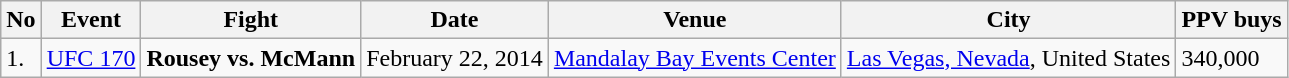<table class="wikitable">
<tr>
<th>No</th>
<th>Event</th>
<th>Fight</th>
<th>Date</th>
<th>Venue</th>
<th>City</th>
<th>PPV buys</th>
</tr>
<tr>
<td>1.</td>
<td><a href='#'>UFC 170</a></td>
<td><strong>Rousey vs. McMann</strong></td>
<td>February 22, 2014</td>
<td><a href='#'>Mandalay Bay Events Center</a></td>
<td><a href='#'>Las Vegas, Nevada</a>, United States</td>
<td>340,000</td>
</tr>
</table>
